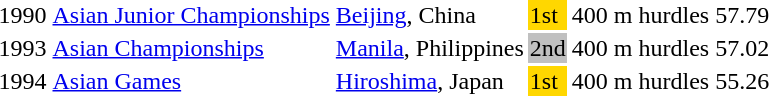<table>
<tr>
<td>1990</td>
<td><a href='#'>Asian Junior Championships</a></td>
<td><a href='#'>Beijing</a>, China</td>
<td bgcolor=gold>1st</td>
<td>400 m hurdles</td>
<td>57.79 </td>
</tr>
<tr>
<td>1993</td>
<td><a href='#'>Asian Championships</a></td>
<td><a href='#'>Manila</a>, Philippines</td>
<td bgcolor=silver>2nd</td>
<td>400 m hurdles</td>
<td>57.02</td>
</tr>
<tr>
<td>1994</td>
<td><a href='#'>Asian Games</a></td>
<td><a href='#'>Hiroshima</a>, Japan</td>
<td bgcolor=gold>1st</td>
<td>400 m hurdles</td>
<td>55.26 </td>
</tr>
</table>
